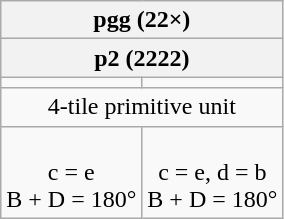<table class=wikitable>
<tr>
<th colspan=2>pgg (22×)</th>
</tr>
<tr>
<th colspan=2>p2 (2222)</th>
</tr>
<tr align=center>
<td></td>
<td></td>
</tr>
<tr align=center>
<td colspan=2>4-tile primitive unit</td>
</tr>
<tr align=center valign=bottom>
<td><br>c = e<br>B + D = 180°</td>
<td><br>c = e, d = b<br>B + D = 180°</td>
</tr>
</table>
